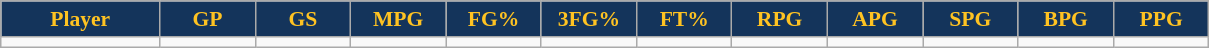<table class="wikitable sortable" style="font-size: 90%">
<tr>
<th style="background:#14345B;color:#ffc322;" width="10%">Player</th>
<th style="background:#14345B;color:#ffc322;" width="6%">GP</th>
<th style="background:#14345B;color:#ffc322;" width="6%">GS</th>
<th style="background:#14345B;color:#ffc322;" width="6%">MPG</th>
<th style="background:#14345B;color:#ffc322;" width="6%">FG%</th>
<th style="background:#14345B;color:#ffc322;" width="6%">3FG%</th>
<th style="background:#14345B;color:#ffc322;" width="6%">FT%</th>
<th style="background:#14345B;color:#ffc322;" width="6%">RPG</th>
<th style="background:#14345B;color:#ffc322;" width="6%">APG</th>
<th style="background:#14345B;color:#ffc322;" width="6%">SPG</th>
<th style="background:#14345B;color:#ffc322;" width="6%">BPG</th>
<th style="background:#14345B;color:#ffc322;" width="6%">PPG</th>
</tr>
<tr>
<td></td>
<td></td>
<td></td>
<td></td>
<td></td>
<td></td>
<td></td>
<td></td>
<td></td>
<td></td>
<td></td>
<td></td>
</tr>
</table>
